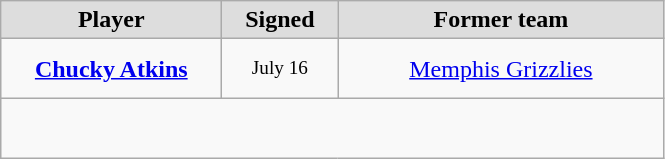<table class="wikitable" style="text-align: center">
<tr align="center" bgcolor="#dddddd">
<td style="width:140px"><strong>Player</strong></td>
<td style="width:70px"><strong>Signed</strong></td>
<td style="width:210px"><strong>Former team</strong></td>
</tr>
<tr style="height:40px">
<td><strong><a href='#'>Chucky Atkins</a></strong></td>
<td style="font-size: 80%">July 16</td>
<td><a href='#'>Memphis Grizzlies</a></td>
</tr>
<tr style="height:40px">
</tr>
</table>
